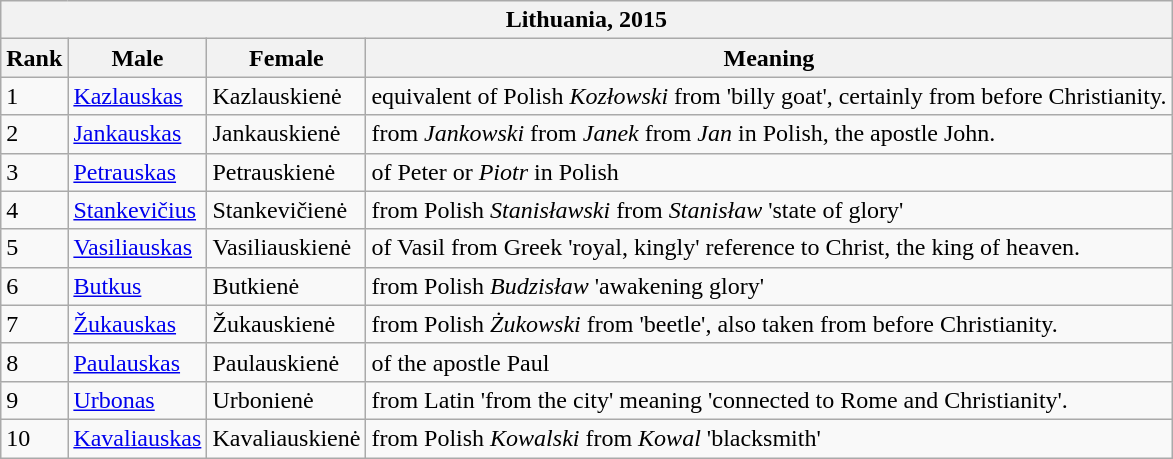<table class=wikitable>
<tr>
<th colspan="4">Lithuania, 2015</th>
</tr>
<tr>
<th>Rank</th>
<th>Male</th>
<th>Female</th>
<th>Meaning</th>
</tr>
<tr>
<td>1</td>
<td><a href='#'>Kazlauskas</a></td>
<td>Kazlauskienė</td>
<td>equivalent of Polish <em>Kozłowski</em> from  'billy goat', certainly from before Christianity.</td>
</tr>
<tr>
<td>2</td>
<td><a href='#'>Jankauskas</a></td>
<td>Jankauskienė</td>
<td>from <em>Jankowski</em> from <em>Janek</em> from <em>Jan</em> in Polish, the apostle John.</td>
</tr>
<tr>
<td>3</td>
<td><a href='#'>Petrauskas</a></td>
<td>Petrauskienė</td>
<td>of Peter or <em>Piotr</em> in Polish</td>
</tr>
<tr>
<td>4</td>
<td><a href='#'>Stankevičius</a></td>
<td>Stankevičienė</td>
<td>from Polish <em>Stanisławski</em> from <em>Stanisław</em> 'state of glory'</td>
</tr>
<tr>
<td>5</td>
<td><a href='#'>Vasiliauskas</a></td>
<td>Vasiliauskienė</td>
<td>of Vasil from Greek  'royal, kingly' reference to Christ, the king of heaven.</td>
</tr>
<tr>
<td>6</td>
<td><a href='#'>Butkus</a></td>
<td>Butkienė</td>
<td>from Polish <em>Budzisław</em> 'awakening glory'</td>
</tr>
<tr>
<td>7</td>
<td><a href='#'>Žukauskas</a></td>
<td>Žukauskienė</td>
<td>from Polish <em>Żukowski</em> from  'beetle', also taken from before Christianity.</td>
</tr>
<tr>
<td>8</td>
<td><a href='#'>Paulauskas</a></td>
<td>Paulauskienė</td>
<td>of the apostle Paul</td>
</tr>
<tr>
<td>9</td>
<td><a href='#'>Urbonas</a></td>
<td>Urbonienė</td>
<td>from Latin  'from the city' meaning 'connected to Rome and Christianity'.</td>
</tr>
<tr>
<td>10</td>
<td><a href='#'>Kavaliauskas</a></td>
<td>Kavaliauskienė</td>
<td>from Polish <em>Kowalski</em> from <em>Kowal</em> 'blacksmith'</td>
</tr>
</table>
